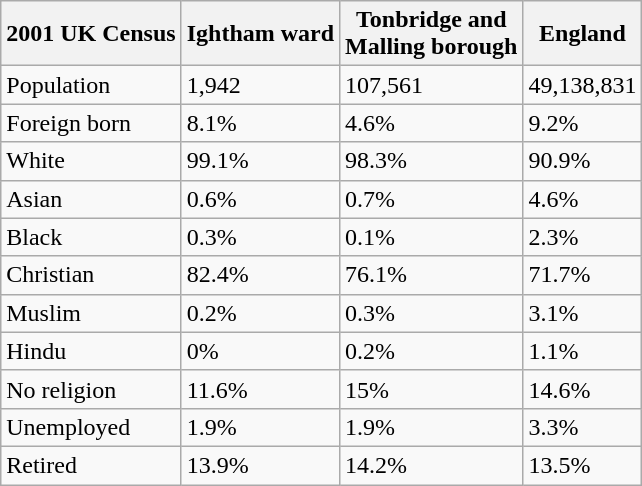<table class="wikitable">
<tr>
<th>2001 UK Census</th>
<th>Ightham ward</th>
<th>Tonbridge and<br>Malling borough</th>
<th>England</th>
</tr>
<tr>
<td>Population</td>
<td>1,942</td>
<td>107,561</td>
<td>49,138,831</td>
</tr>
<tr>
<td>Foreign born</td>
<td>8.1%</td>
<td>4.6%</td>
<td>9.2%</td>
</tr>
<tr>
<td>White</td>
<td>99.1%</td>
<td>98.3%</td>
<td>90.9%</td>
</tr>
<tr>
<td>Asian</td>
<td>0.6%</td>
<td>0.7%</td>
<td>4.6%</td>
</tr>
<tr>
<td>Black</td>
<td>0.3%</td>
<td>0.1%</td>
<td>2.3%</td>
</tr>
<tr>
<td>Christian</td>
<td>82.4%</td>
<td>76.1%</td>
<td>71.7%</td>
</tr>
<tr>
<td>Muslim</td>
<td>0.2%</td>
<td>0.3%</td>
<td>3.1%</td>
</tr>
<tr>
<td>Hindu</td>
<td>0%</td>
<td>0.2%</td>
<td>1.1%</td>
</tr>
<tr>
<td>No religion</td>
<td>11.6%</td>
<td>15%</td>
<td>14.6%</td>
</tr>
<tr>
<td>Unemployed</td>
<td>1.9%</td>
<td>1.9%</td>
<td>3.3%</td>
</tr>
<tr>
<td>Retired</td>
<td>13.9%</td>
<td>14.2%</td>
<td>13.5%</td>
</tr>
</table>
